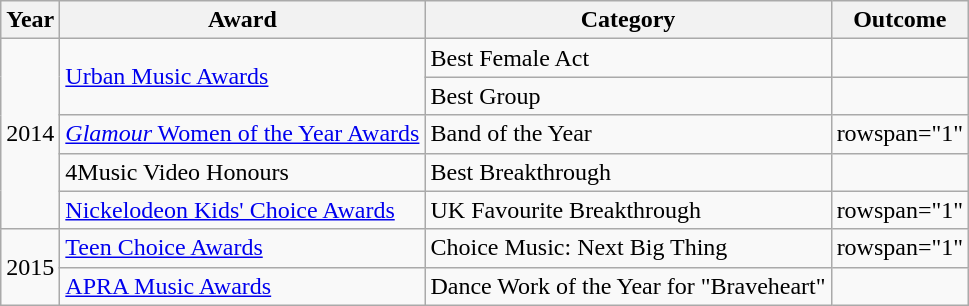<table class="wikitable">
<tr>
<th>Year</th>
<th>Award</th>
<th>Category</th>
<th>Outcome</th>
</tr>
<tr>
<td rowspan="5">2014</td>
<td rowspan="2"><a href='#'>Urban Music Awards</a></td>
<td>Best Female Act</td>
<td></td>
</tr>
<tr>
<td>Best Group</td>
<td></td>
</tr>
<tr>
<td><a href='#'><em>Glamour</em> Women of the Year Awards</a></td>
<td>Band of the Year</td>
<td>rowspan="1" </td>
</tr>
<tr>
<td>4Music Video Honours</td>
<td>Best Breakthrough</td>
<td></td>
</tr>
<tr>
<td><a href='#'>Nickelodeon Kids' Choice Awards</a></td>
<td>UK Favourite Breakthrough</td>
<td>rowspan="1" </td>
</tr>
<tr>
<td rowspan="2">2015</td>
<td><a href='#'>Teen Choice Awards</a></td>
<td>Choice Music: Next Big Thing</td>
<td>rowspan="1" </td>
</tr>
<tr>
<td><a href='#'>APRA Music Awards</a></td>
<td>Dance Work of the Year for "Braveheart"</td>
<td></td>
</tr>
</table>
